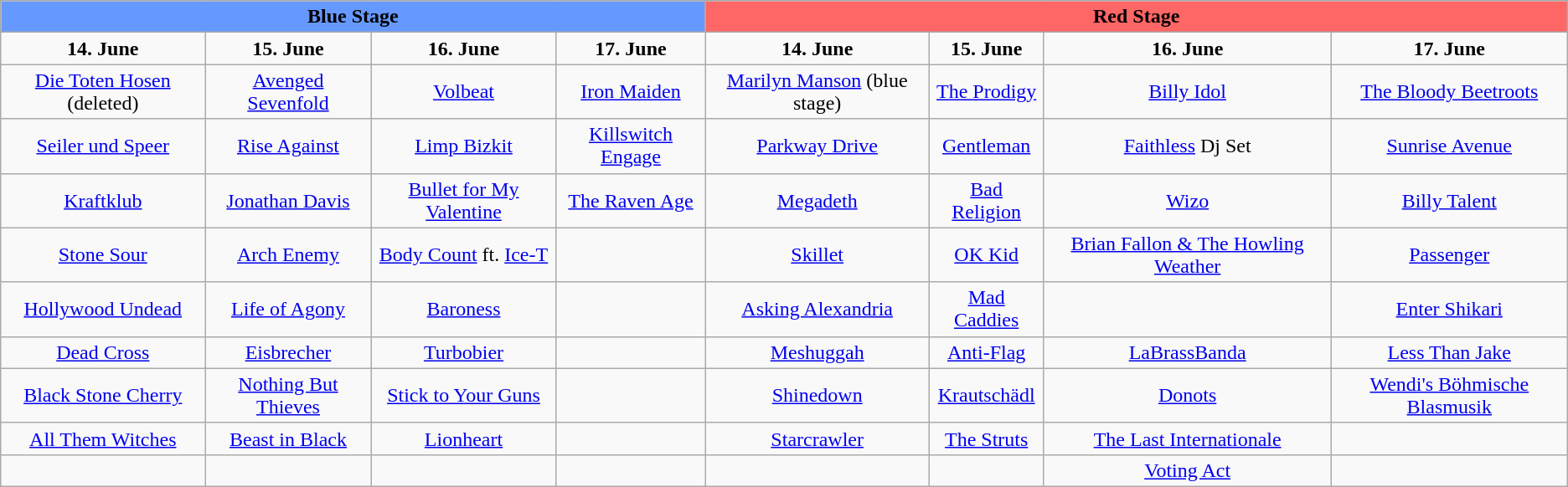<table class="wikitable" style="text-align:center">
<tr>
<td colspan="4" style="background-color:#6699FF"><strong>Blue Stage</strong></td>
<td colspan="4" style="background-color:#FF6666"><strong>Red Stage</strong></td>
</tr>
<tr>
<td><strong>14. June</strong></td>
<td><strong>15. June</strong></td>
<td><strong>16. June</strong></td>
<td><strong>17. June</strong></td>
<td><strong>14. June</strong></td>
<td><strong>15. June</strong></td>
<td><strong>16. June</strong></td>
<td><strong>17. June</strong></td>
</tr>
<tr>
<td><a href='#'>Die Toten Hosen</a> (deleted)</td>
<td><a href='#'>Avenged Sevenfold</a></td>
<td><a href='#'>Volbeat</a></td>
<td><a href='#'>Iron Maiden</a></td>
<td><a href='#'>Marilyn Manson</a> (blue stage)</td>
<td><a href='#'>The Prodigy</a></td>
<td><a href='#'>Billy Idol</a></td>
<td><a href='#'>The Bloody Beetroots</a></td>
</tr>
<tr>
<td><a href='#'>Seiler und Speer</a></td>
<td><a href='#'>Rise Against</a></td>
<td><a href='#'>Limp Bizkit</a></td>
<td><a href='#'>Killswitch Engage</a></td>
<td><a href='#'>Parkway Drive</a></td>
<td><a href='#'>Gentleman</a></td>
<td><a href='#'>Faithless</a> Dj Set</td>
<td><a href='#'>Sunrise Avenue</a></td>
</tr>
<tr>
<td><a href='#'>Kraftklub</a></td>
<td><a href='#'>Jonathan Davis</a></td>
<td><a href='#'>Bullet for My Valentine</a></td>
<td><a href='#'>The Raven Age</a></td>
<td><a href='#'>Megadeth</a></td>
<td><a href='#'>Bad Religion</a></td>
<td><a href='#'>Wizo</a></td>
<td><a href='#'>Billy Talent</a></td>
</tr>
<tr>
<td><a href='#'>Stone Sour</a></td>
<td><a href='#'>Arch Enemy</a></td>
<td><a href='#'>Body Count</a> ft. <a href='#'>Ice-T</a></td>
<td></td>
<td><a href='#'>Skillet</a></td>
<td><a href='#'>OK Kid</a></td>
<td><a href='#'>Brian Fallon & The Howling Weather</a></td>
<td><a href='#'>Passenger</a></td>
</tr>
<tr>
<td><a href='#'>Hollywood Undead</a></td>
<td><a href='#'>Life of Agony</a></td>
<td><a href='#'>Baroness</a></td>
<td></td>
<td><a href='#'>Asking Alexandria</a></td>
<td><a href='#'>Mad Caddies</a></td>
<td></td>
<td><a href='#'>Enter Shikari</a></td>
</tr>
<tr>
<td><a href='#'>Dead Cross</a></td>
<td><a href='#'>Eisbrecher</a></td>
<td><a href='#'>Turbobier</a></td>
<td></td>
<td><a href='#'>Meshuggah</a></td>
<td><a href='#'>Anti-Flag</a></td>
<td><a href='#'>LaBrassBanda</a></td>
<td><a href='#'>Less Than Jake</a></td>
</tr>
<tr>
<td><a href='#'>Black Stone Cherry</a></td>
<td><a href='#'>Nothing But Thieves</a></td>
<td><a href='#'>Stick to Your Guns</a></td>
<td></td>
<td><a href='#'>Shinedown</a></td>
<td><a href='#'>Krautschädl</a></td>
<td><a href='#'>Donots</a></td>
<td><a href='#'>Wendi's Böhmische Blasmusik</a></td>
</tr>
<tr>
<td><a href='#'>All Them Witches</a></td>
<td><a href='#'>Beast in Black</a></td>
<td><a href='#'>Lionheart</a></td>
<td></td>
<td><a href='#'>Starcrawler</a></td>
<td><a href='#'>The Struts</a></td>
<td><a href='#'>The Last Internationale</a></td>
<td></td>
</tr>
<tr>
<td></td>
<td></td>
<td></td>
<td></td>
<td></td>
<td></td>
<td><a href='#'>Voting Act</a></td>
<td></td>
</tr>
</table>
